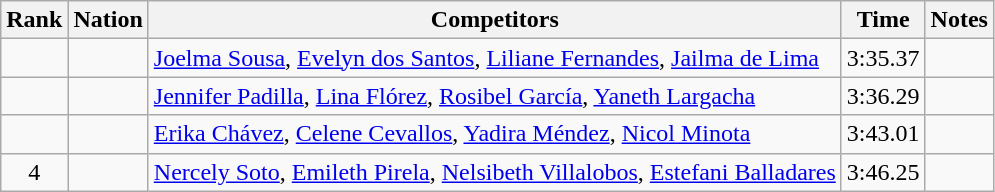<table class="wikitable sortable" style="text-align:center">
<tr>
<th>Rank</th>
<th>Nation</th>
<th>Competitors</th>
<th>Time</th>
<th>Notes</th>
</tr>
<tr>
<td></td>
<td align=left></td>
<td align=left><a href='#'>Joelma Sousa</a>, <a href='#'>Evelyn dos Santos</a>, <a href='#'>Liliane Fernandes</a>, <a href='#'>Jailma de Lima</a></td>
<td>3:35.37</td>
<td></td>
</tr>
<tr>
<td></td>
<td align=left></td>
<td align=left><a href='#'>Jennifer Padilla</a>, <a href='#'>Lina Flórez</a>, <a href='#'>Rosibel García</a>, <a href='#'>Yaneth Largacha</a></td>
<td>3:36.29</td>
<td></td>
</tr>
<tr>
<td></td>
<td align=left></td>
<td align=left><a href='#'>Erika Chávez</a>, <a href='#'>Celene Cevallos</a>, <a href='#'>Yadira Méndez</a>, <a href='#'>Nicol Minota</a></td>
<td>3:43.01</td>
<td></td>
</tr>
<tr>
<td>4</td>
<td align=left></td>
<td align=left><a href='#'>Nercely Soto</a>, <a href='#'>Emileth Pirela</a>, <a href='#'>Nelsibeth Villalobos</a>, <a href='#'>Estefani Balladares</a></td>
<td>3:46.25</td>
<td></td>
</tr>
</table>
